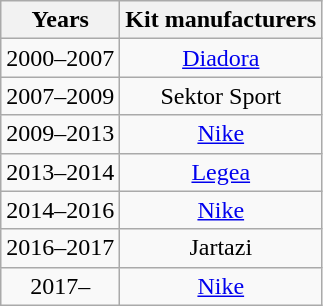<table class="wikitable" style="text-align: center">
<tr>
<th>Years</th>
<th>Kit manufacturers</th>
</tr>
<tr>
<td>2000–2007</td>
<td><a href='#'>Diadora</a></td>
</tr>
<tr>
<td>2007–2009</td>
<td>Sektor Sport</td>
</tr>
<tr>
<td>2009–2013</td>
<td><a href='#'>Nike</a></td>
</tr>
<tr>
<td>2013–2014</td>
<td><a href='#'>Legea</a></td>
</tr>
<tr>
<td>2014–2016</td>
<td><a href='#'>Nike</a></td>
</tr>
<tr>
<td>2016–2017</td>
<td>Jartazi</td>
</tr>
<tr>
<td>2017–</td>
<td><a href='#'>Nike</a></td>
</tr>
</table>
